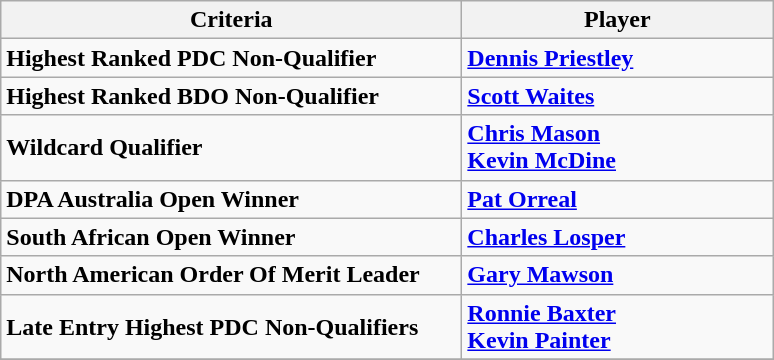<table class="wikitable">
<tr>
<th width=300>Criteria</th>
<th width=200>Player</th>
</tr>
<tr>
<td><strong>Highest Ranked PDC Non-Qualifier</strong></td>
<td> <strong><a href='#'>Dennis Priestley</a></strong></td>
</tr>
<tr>
<td><strong>Highest Ranked BDO Non-Qualifier</strong></td>
<td> <strong><a href='#'>Scott Waites</a></strong></td>
</tr>
<tr>
<td><strong>Wildcard Qualifier</strong></td>
<td> <strong><a href='#'>Chris Mason</a></strong><br> <strong><a href='#'>Kevin McDine</a></strong></td>
</tr>
<tr>
<td><strong>DPA Australia Open Winner</strong></td>
<td> <strong><a href='#'>Pat Orreal</a></strong></td>
</tr>
<tr>
<td><strong>South African Open Winner</strong></td>
<td> <strong><a href='#'>Charles Losper</a></strong></td>
</tr>
<tr>
<td><strong>North American Order Of Merit Leader</strong></td>
<td> <strong><a href='#'>Gary Mawson</a></strong></td>
</tr>
<tr>
<td><strong>Late Entry Highest PDC Non-Qualifiers</strong></td>
<td> <strong><a href='#'>Ronnie Baxter</a></strong><br> <strong><a href='#'>Kevin Painter</a></strong></td>
</tr>
<tr>
</tr>
</table>
